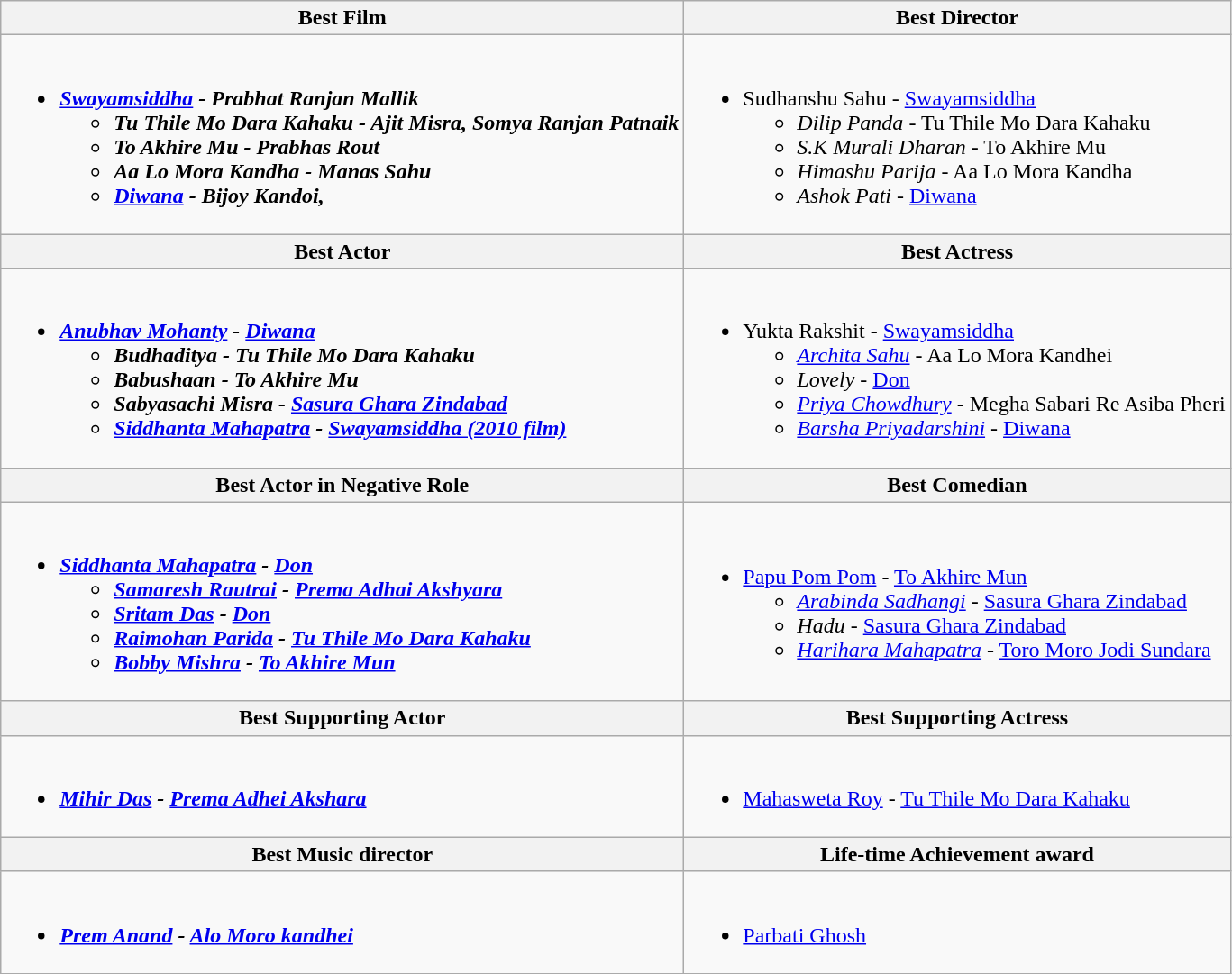<table class="wikitable" |>
<tr>
<th align="center">Best Film</th>
<th align="center">Best Director</th>
</tr>
<tr>
<td valign="top"><br><ul><li><strong><em><a href='#'>Swayamsiddha</a> <em> - Prabhat Ranjan Mallik<strong><ul><li></em>Tu Thile Mo Dara Kahaku <em> - Ajit Misra, Somya Ranjan Patnaik</li><li></em>To Akhire Mu<em> - Prabhas Rout</li><li></em>Aa Lo Mora Kandha<em> - Manas Sahu</li><li></em><a href='#'>Diwana</a><em> - Bijoy Kandoi,</li></ul></li></ul></td>
<td valign="top"><br><ul><li></em></strong>Sudhanshu Sahu</em> - <a href='#'>Swayamsiddha</a></strong><ul><li><em>Dilip Panda</em> - Tu Thile Mo Dara Kahaku</li><li><em>S.K Murali Dharan</em> - To Akhire Mu</li><li><em>Himashu Parija</em> - Aa Lo Mora Kandha</li><li><em>Ashok Pati </em> - <a href='#'>Diwana</a></li></ul></li></ul></td>
</tr>
<tr>
<th align="center">Best Actor</th>
<th align="center">Best Actress</th>
</tr>
<tr>
<td><br><ul><li><strong><em><a href='#'>Anubhav Mohanty</a><em> - <a href='#'>Diwana</a><strong><ul><li></em>Budhaditya <em> - Tu Thile Mo Dara Kahaku</li><li></em>Babushaan<em> - To Akhire Mu</li><li></em>Sabyasachi Misra<em> - <a href='#'>Sasura Ghara Zindabad</a></li><li></em><a href='#'>Siddhanta Mahapatra</a> <em> - </em><a href='#'>Swayamsiddha (2010 film)</a><em></li></ul></li></ul></td>
<td><br><ul><li></em></strong>Yukta Rakshit</em> - <a href='#'>Swayamsiddha</a></strong><ul><li><em><a href='#'>Archita Sahu</a></em> - Aa Lo Mora Kandhei</li><li><em>Lovely</em> - <a href='#'>Don</a></li><li><em><a href='#'>Priya Chowdhury</a></em> - Megha Sabari Re Asiba Pheri</li><li><em><a href='#'>Barsha Priyadarshini</a> </em> - <a href='#'>Diwana</a></li></ul></li></ul></td>
</tr>
<tr>
<th align="center">Best Actor in Negative Role</th>
<th align="center">Best Comedian</th>
</tr>
<tr>
<td><br><ul><li><strong><em><a href='#'>Siddhanta Mahapatra</a><em> - <a href='#'>Don</a><strong><ul><li></em><a href='#'>Samaresh Rautrai</a><em> - <a href='#'>Prema Adhai Akshyara</a></li><li></em><a href='#'>Sritam Das</a><em> - <a href='#'>Don</a></li><li></em><a href='#'>Raimohan Parida</a><em> - <a href='#'>Tu Thile Mo Dara Kahaku</a></li><li></em><a href='#'>Bobby Mishra</a><em> - <a href='#'>To Akhire Mun</a></li></ul></li></ul></td>
<td><br><ul><li></em></strong><a href='#'>Papu Pom Pom</a></em> - <a href='#'>To Akhire Mun</a></strong><ul><li><em><a href='#'>Arabinda Sadhangi</a></em> - <a href='#'>Sasura Ghara Zindabad</a></li><li><em>Hadu</em> - <a href='#'>Sasura Ghara Zindabad</a></li><li><em><a href='#'>Harihara Mahapatra</a></em> - <a href='#'>Toro Moro Jodi Sundara</a></li></ul></li></ul></td>
</tr>
<tr>
<th align="center">Best Supporting Actor</th>
<th align="center">Best Supporting Actress</th>
</tr>
<tr>
<td><br><ul><li><strong><em><a href='#'>Mihir Das</a><em> - <a href='#'>Prema Adhei Akshara</a><strong></li></ul></td>
<td><br><ul><li></em></strong><a href='#'>Mahasweta Roy</a></em> - <a href='#'>Tu Thile Mo Dara Kahaku</a></strong></li></ul></td>
</tr>
<tr>
<th align="center">Best Music director</th>
<th align="center">Life-time Achievement award</th>
</tr>
<tr>
<td><br><ul><li><strong><em><a href='#'>Prem Anand</a><em> - <a href='#'>Alo Moro kandhei</a><strong></li></ul></td>
<td><br><ul><li></em></strong><a href='#'>Parbati Ghosh</a><strong><em></li></ul></td>
</tr>
</table>
